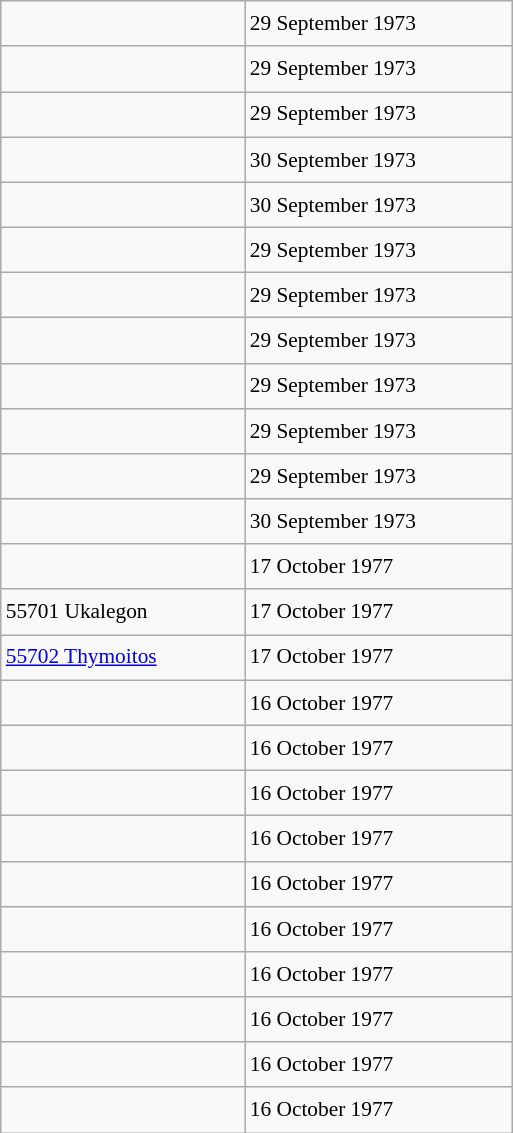<table class="wikitable" style="font-size: 89%; float: left; width: 24em; margin-right: 1em; line-height: 1.65em">
<tr>
<td></td>
<td>29 September 1973</td>
</tr>
<tr>
<td></td>
<td>29 September 1973</td>
</tr>
<tr>
<td></td>
<td>29 September 1973</td>
</tr>
<tr>
<td></td>
<td>30 September 1973</td>
</tr>
<tr>
<td></td>
<td>30 September 1973</td>
</tr>
<tr>
<td></td>
<td>29 September 1973</td>
</tr>
<tr>
<td></td>
<td>29 September 1973</td>
</tr>
<tr>
<td></td>
<td>29 September 1973</td>
</tr>
<tr>
<td></td>
<td>29 September 1973</td>
</tr>
<tr>
<td></td>
<td>29 September 1973</td>
</tr>
<tr>
<td></td>
<td>29 September 1973</td>
</tr>
<tr>
<td></td>
<td>30 September 1973</td>
</tr>
<tr>
<td></td>
<td>17 October 1977</td>
</tr>
<tr>
<td>55701 Ukalegon</td>
<td>17 October 1977</td>
</tr>
<tr>
<td><a href='#'>55702 Thymoitos</a></td>
<td>17 October 1977</td>
</tr>
<tr>
<td></td>
<td>16 October 1977</td>
</tr>
<tr>
<td></td>
<td>16 October 1977</td>
</tr>
<tr>
<td></td>
<td>16 October 1977</td>
</tr>
<tr>
<td></td>
<td>16 October 1977</td>
</tr>
<tr>
<td></td>
<td>16 October 1977</td>
</tr>
<tr>
<td></td>
<td>16 October 1977</td>
</tr>
<tr>
<td></td>
<td>16 October 1977</td>
</tr>
<tr>
<td></td>
<td>16 October 1977</td>
</tr>
<tr>
<td></td>
<td>16 October 1977</td>
</tr>
<tr>
<td></td>
<td>16 October 1977</td>
</tr>
</table>
